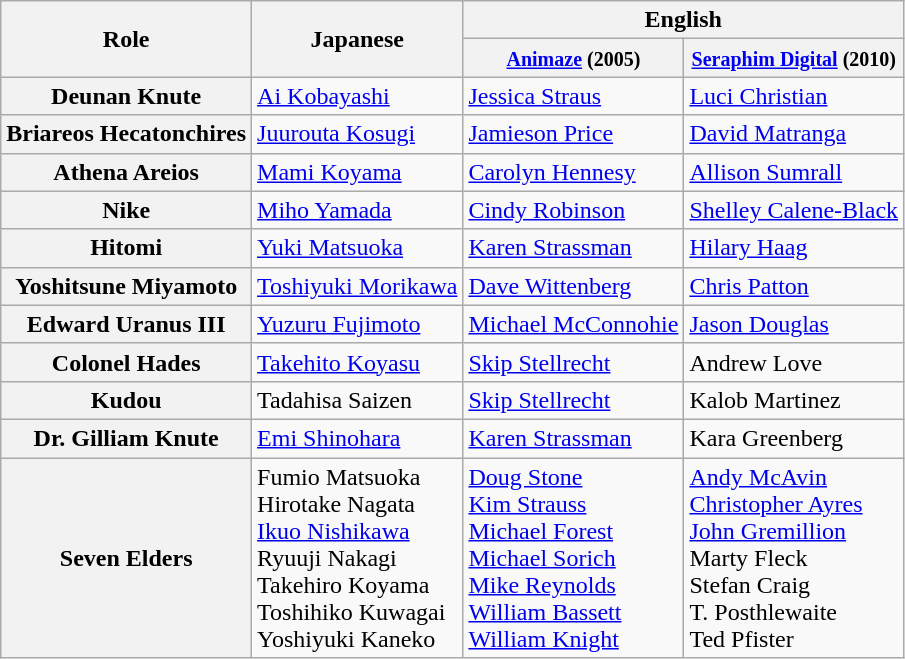<table class="wikitable sortable">
<tr>
<th rowspan="2">Role</th>
<th rowspan="2">Japanese</th>
<th colspan="2">English</th>
</tr>
<tr>
<th><small><a href='#'>Animaze</a> (2005)</small></th>
<th><small><a href='#'>Seraphim Digital</a> (2010)</small></th>
</tr>
<tr>
<th>Deunan Knute</th>
<td><a href='#'>Ai Kobayashi</a></td>
<td><a href='#'>Jessica Straus</a></td>
<td><a href='#'>Luci Christian</a></td>
</tr>
<tr>
<th>Briareos Hecatonchires</th>
<td><a href='#'>Juurouta Kosugi</a></td>
<td><a href='#'>Jamieson Price</a></td>
<td><a href='#'>David Matranga</a></td>
</tr>
<tr>
<th>Athena Areios</th>
<td><a href='#'>Mami Koyama</a></td>
<td><a href='#'>Carolyn Hennesy</a></td>
<td><a href='#'>Allison Sumrall</a></td>
</tr>
<tr>
<th>Nike</th>
<td><a href='#'>Miho Yamada</a></td>
<td><a href='#'>Cindy Robinson</a></td>
<td><a href='#'>Shelley Calene-Black</a></td>
</tr>
<tr>
<th>Hitomi</th>
<td><a href='#'>Yuki Matsuoka</a></td>
<td><a href='#'>Karen Strassman</a></td>
<td><a href='#'>Hilary Haag</a></td>
</tr>
<tr>
<th>Yoshitsune Miyamoto</th>
<td><a href='#'>Toshiyuki Morikawa</a></td>
<td><a href='#'>Dave Wittenberg</a></td>
<td><a href='#'>Chris Patton</a></td>
</tr>
<tr>
<th>Edward Uranus III</th>
<td><a href='#'>Yuzuru Fujimoto</a></td>
<td><a href='#'>Michael McConnohie</a></td>
<td><a href='#'>Jason Douglas</a></td>
</tr>
<tr>
<th>Colonel Hades</th>
<td><a href='#'>Takehito Koyasu</a></td>
<td><a href='#'>Skip Stellrecht</a></td>
<td>Andrew Love</td>
</tr>
<tr>
<th>Kudou</th>
<td>Tadahisa Saizen</td>
<td><a href='#'>Skip Stellrecht</a></td>
<td>Kalob Martinez</td>
</tr>
<tr>
<th>Dr. Gilliam Knute</th>
<td><a href='#'>Emi Shinohara</a></td>
<td><a href='#'>Karen Strassman</a></td>
<td>Kara Greenberg</td>
</tr>
<tr>
<th>Seven Elders</th>
<td>Fumio Matsuoka<br>Hirotake Nagata<br><a href='#'>Ikuo Nishikawa</a><br>Ryuuji Nakagi<br>Takehiro Koyama<br>Toshihiko Kuwagai<br>Yoshiyuki Kaneko</td>
<td><a href='#'>Doug Stone</a><br><a href='#'>Kim Strauss</a><br><a href='#'>Michael Forest</a><br><a href='#'>Michael Sorich</a><br><a href='#'>Mike Reynolds</a><br><a href='#'>William Bassett</a><br><a href='#'>William Knight</a></td>
<td><a href='#'>Andy McAvin</a><br><a href='#'>Christopher Ayres</a><br><a href='#'>John Gremillion</a><br>Marty Fleck<br>Stefan Craig<br>T. Posthlewaite<br>Ted Pfister</td>
</tr>
</table>
